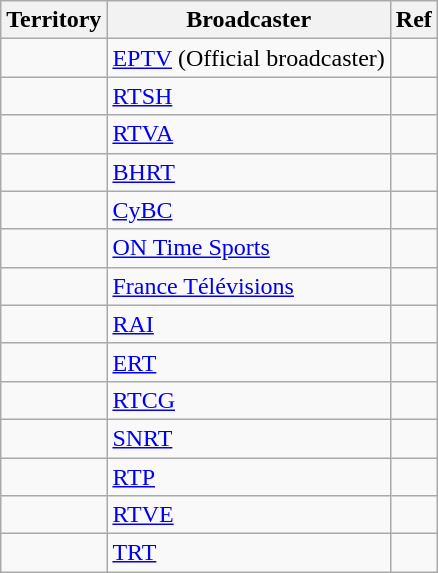<table class="wikitable">
<tr>
<th>Territory</th>
<th>Broadcaster</th>
<th>Ref</th>
</tr>
<tr>
<td></td>
<td><a href='#'>EPTV</a> (Official broadcaster)</td>
<td></td>
</tr>
<tr>
<td></td>
<td><a href='#'>RTSH</a></td>
<td></td>
</tr>
<tr>
<td></td>
<td><a href='#'>RTVA</a></td>
<td></td>
</tr>
<tr>
<td></td>
<td><a href='#'>BHRT</a></td>
<td></td>
</tr>
<tr>
<td></td>
<td><a href='#'>CyBC</a></td>
<td></td>
</tr>
<tr>
<td></td>
<td><a href='#'>ON Time Sports</a></td>
<td></td>
</tr>
<tr>
<td></td>
<td><a href='#'>France Télévisions</a></td>
<td></td>
</tr>
<tr>
<td></td>
<td><a href='#'>RAI</a></td>
<td></td>
</tr>
<tr>
<td></td>
<td><a href='#'>ERT</a></td>
<td></td>
</tr>
<tr>
<td></td>
<td><a href='#'>RTCG</a></td>
<td></td>
</tr>
<tr>
<td></td>
<td><a href='#'>SNRT</a></td>
<td></td>
</tr>
<tr>
<td></td>
<td><a href='#'>RTP</a></td>
<td></td>
</tr>
<tr>
<td></td>
<td><a href='#'>RTVE</a></td>
<td></td>
</tr>
<tr>
<td></td>
<td><a href='#'>TRT</a></td>
<td></td>
</tr>
</table>
